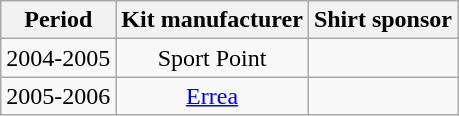<table class="wikitable" style="text-align: center">
<tr>
<th>Period</th>
<th>Kit manufacturer</th>
<th>Shirt sponsor</th>
</tr>
<tr>
<td>2004-2005</td>
<td>Sport Point</td>
<td></td>
</tr>
<tr>
<td>2005-2006</td>
<td><a href='#'>Errea</a></td>
<td></td>
</tr>
</table>
